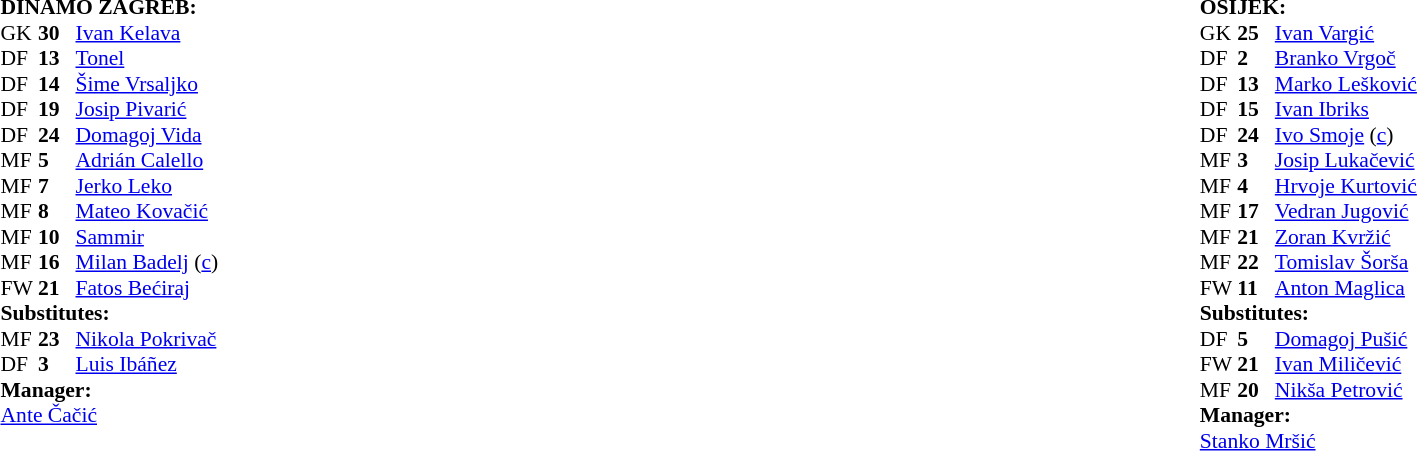<table width="100%">
<tr>
<td valign="top" width="40%"><br><table style="font-size: 90%" cellspacing="0" cellpadding="0">
<tr>
<td colspan="4"><strong>DINAMO ZAGREB:</strong></td>
</tr>
<tr>
<th width="25"></th>
<th width="25"></th>
<th width="135"></th>
<th width="35"></th>
</tr>
<tr>
<td>GK</td>
<td><strong>30</strong></td>
<td> <a href='#'>Ivan Kelava</a></td>
<td></td>
</tr>
<tr>
<td>DF</td>
<td><strong>13</strong></td>
<td> <a href='#'>Tonel</a></td>
<td></td>
</tr>
<tr>
<td>DF</td>
<td><strong>14</strong></td>
<td> <a href='#'>Šime Vrsaljko</a></td>
</tr>
<tr>
<td>DF</td>
<td><strong>19</strong></td>
<td> <a href='#'>Josip Pivarić</a></td>
</tr>
<tr>
<td>DF</td>
<td><strong>24</strong></td>
<td> <a href='#'>Domagoj Vida</a></td>
</tr>
<tr>
<td>MF</td>
<td><strong>5</strong></td>
<td> <a href='#'>Adrián Calello</a></td>
</tr>
<tr>
<td>MF</td>
<td><strong>7</strong></td>
<td> <a href='#'>Jerko Leko</a></td>
</tr>
<tr>
<td>MF</td>
<td><strong>8</strong></td>
<td> <a href='#'>Mateo Kovačić</a></td>
<td></td>
<td></td>
</tr>
<tr>
<td>MF</td>
<td><strong>10</strong></td>
<td> <a href='#'>Sammir</a></td>
<td></td>
<td></td>
</tr>
<tr>
<td>MF</td>
<td><strong>16</strong></td>
<td> <a href='#'>Milan Badelj</a> (<a href='#'>c</a>)</td>
</tr>
<tr>
<td>FW</td>
<td><strong>21</strong></td>
<td> <a href='#'>Fatos Bećiraj</a></td>
</tr>
<tr>
<td colspan=3><strong>Substitutes:</strong></td>
</tr>
<tr>
<td>MF</td>
<td><strong>23</strong></td>
<td> <a href='#'>Nikola Pokrivač</a></td>
<td></td>
<td></td>
</tr>
<tr>
<td>DF</td>
<td><strong>3</strong></td>
<td> <a href='#'>Luis Ibáñez</a></td>
<td></td>
<td></td>
</tr>
<tr>
<td colspan=3><strong>Manager:</strong></td>
</tr>
<tr>
<td colspan="3"> <a href='#'>Ante Čačić</a></td>
</tr>
</table>
</td>
<td valign="top" width="50%"><br><table style="font-size: 90%" cellspacing="0" cellpadding="0" align="center">
<tr>
<td colspan="4"><strong>OSIJEK:</strong></td>
</tr>
<tr>
<th width="25"></th>
<th width="25"></th>
<th width="135"></th>
<th width="35"></th>
</tr>
<tr>
<td>GK</td>
<td><strong>25</strong></td>
<td> <a href='#'>Ivan Vargić</a></td>
</tr>
<tr>
<td>DF</td>
<td><strong>2</strong></td>
<td> <a href='#'>Branko Vrgoč</a></td>
<td></td>
</tr>
<tr>
<td>DF</td>
<td><strong>13</strong></td>
<td> <a href='#'>Marko Lešković</a></td>
<td></td>
</tr>
<tr>
<td>DF</td>
<td><strong>15</strong></td>
<td> <a href='#'>Ivan Ibriks</a></td>
</tr>
<tr>
<td>DF</td>
<td><strong>24</strong></td>
<td> <a href='#'>Ivo Smoje</a> (<a href='#'>c</a>)</td>
</tr>
<tr>
<td>MF</td>
<td><strong>3</strong></td>
<td> <a href='#'>Josip Lukačević</a></td>
</tr>
<tr>
<td>MF</td>
<td><strong>4</strong></td>
<td> <a href='#'>Hrvoje Kurtović</a></td>
<td></td>
<td></td>
</tr>
<tr>
<td>MF</td>
<td><strong>17</strong></td>
<td> <a href='#'>Vedran Jugović</a></td>
<td></td>
</tr>
<tr>
<td>MF</td>
<td><strong>21</strong></td>
<td> <a href='#'>Zoran Kvržić</a></td>
<td></td>
<td></td>
</tr>
<tr>
<td>MF</td>
<td><strong>22</strong></td>
<td> <a href='#'>Tomislav Šorša</a></td>
<td></td>
<td></td>
</tr>
<tr>
<td>FW</td>
<td><strong>11</strong></td>
<td> <a href='#'>Anton Maglica</a></td>
</tr>
<tr>
<td colspan=3><strong>Substitutes:</strong></td>
</tr>
<tr>
<td>DF</td>
<td><strong>5</strong></td>
<td> <a href='#'>Domagoj Pušić</a></td>
<td></td>
<td></td>
</tr>
<tr>
<td>FW</td>
<td><strong>21</strong></td>
<td> <a href='#'>Ivan Miličević</a></td>
<td></td>
<td></td>
</tr>
<tr>
<td>MF</td>
<td><strong>20</strong></td>
<td> <a href='#'>Nikša Petrović</a></td>
<td></td>
<td></td>
</tr>
<tr>
<td colspan=3><strong>Manager:</strong></td>
</tr>
<tr>
<td colspan="3"> <a href='#'>Stanko Mršić</a></td>
</tr>
</table>
</td>
</tr>
</table>
